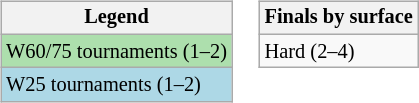<table>
<tr valign=top>
<td><br><table class="wikitable" style="font-size:85%">
<tr>
<th>Legend</th>
</tr>
<tr style="background:#addfad;">
<td>W60/75 tournaments (1–2)</td>
</tr>
<tr style="background:lightblue;">
<td>W25 tournaments (1–2)</td>
</tr>
</table>
</td>
<td><br><table class="wikitable" style="font-size:85%">
<tr>
<th>Finals by surface</th>
</tr>
<tr>
<td>Hard (2–4)</td>
</tr>
</table>
</td>
</tr>
</table>
